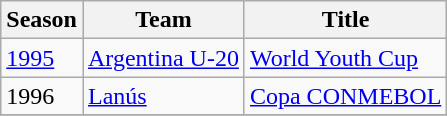<table class="wikitable">
<tr>
<th>Season</th>
<th>Team</th>
<th>Title</th>
</tr>
<tr>
<td><a href='#'>1995</a></td>
<td><a href='#'>Argentina U-20</a></td>
<td><a href='#'>World Youth Cup</a></td>
</tr>
<tr>
<td>1996</td>
<td><a href='#'>Lanús</a></td>
<td><a href='#'>Copa CONMEBOL</a></td>
</tr>
<tr>
</tr>
</table>
